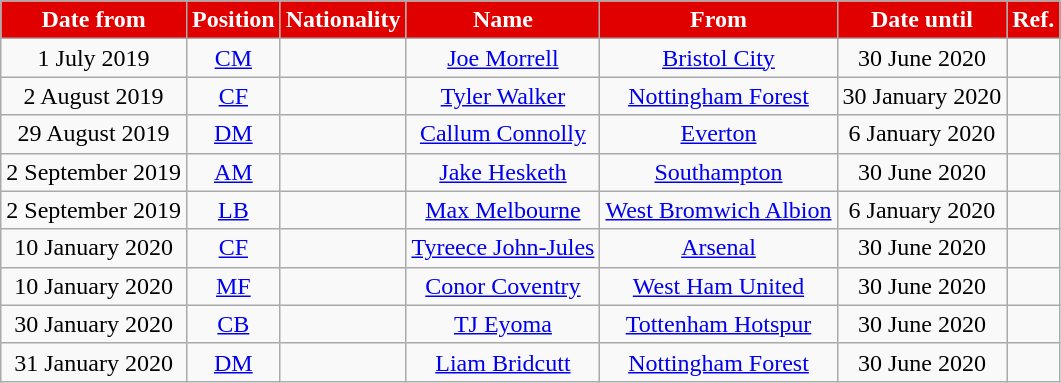<table class="wikitable"  style="text-align:center;">
<tr>
<th style="background:#E00000; color:white;">Date from</th>
<th style="background:#E00000; color:white;">Position</th>
<th style="background:#E00000; color:white;">Nationality</th>
<th style="background:#E00000; color:white;">Name</th>
<th style="background:#E00000; color:white;">From</th>
<th style="background:#E00000; color:white;">Date until</th>
<th style="background:#E00000; color:white;">Ref.</th>
</tr>
<tr>
<td>1 July 2019</td>
<td><a href='#'>CM</a></td>
<td></td>
<td><a href='#'>Joe Morrell</a></td>
<td><a href='#'>Bristol City</a></td>
<td>30 June 2020</td>
<td></td>
</tr>
<tr>
<td>2 August 2019</td>
<td><a href='#'>CF</a></td>
<td></td>
<td><a href='#'>Tyler Walker</a></td>
<td><a href='#'>Nottingham Forest</a></td>
<td>30 January 2020</td>
<td></td>
</tr>
<tr>
<td>29 August 2019</td>
<td><a href='#'>DM</a></td>
<td></td>
<td><a href='#'>Callum Connolly</a></td>
<td><a href='#'>Everton</a></td>
<td>6 January 2020</td>
<td></td>
</tr>
<tr>
<td>2 September 2019</td>
<td><a href='#'>AM</a></td>
<td></td>
<td><a href='#'>Jake Hesketh</a></td>
<td><a href='#'>Southampton</a></td>
<td>30 June 2020</td>
<td></td>
</tr>
<tr>
<td>2 September 2019</td>
<td><a href='#'>LB</a></td>
<td></td>
<td><a href='#'>Max Melbourne</a></td>
<td><a href='#'>West Bromwich Albion</a></td>
<td>6 January 2020</td>
<td></td>
</tr>
<tr>
<td>10 January 2020</td>
<td><a href='#'>CF</a></td>
<td></td>
<td><a href='#'>Tyreece John-Jules</a></td>
<td><a href='#'>Arsenal</a></td>
<td>30 June 2020</td>
<td></td>
</tr>
<tr>
<td>10 January 2020</td>
<td><a href='#'>MF</a></td>
<td></td>
<td><a href='#'>Conor Coventry</a></td>
<td><a href='#'>West Ham United</a></td>
<td>30 June 2020</td>
<td></td>
</tr>
<tr>
<td>30 January 2020</td>
<td><a href='#'>CB</a></td>
<td></td>
<td><a href='#'>TJ Eyoma</a></td>
<td><a href='#'>Tottenham Hotspur</a></td>
<td>30 June 2020</td>
<td></td>
</tr>
<tr>
<td>31 January 2020</td>
<td><a href='#'>DM</a></td>
<td></td>
<td><a href='#'>Liam Bridcutt</a></td>
<td><a href='#'>Nottingham Forest</a></td>
<td>30 June 2020</td>
<td></td>
</tr>
</table>
